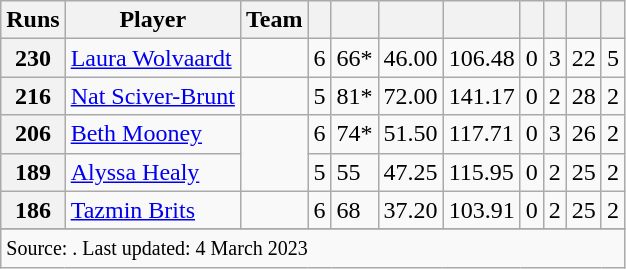<table class="wikitable sortable">
<tr>
<th>Runs</th>
<th class="unsortable">Player</th>
<th>Team</th>
<th></th>
<th></th>
<th></th>
<th></th>
<th></th>
<th></th>
<th></th>
<th></th>
</tr>
<tr>
<th>230</th>
<td><a href='#'>Laura Wolvaardt</a></td>
<td></td>
<td>6</td>
<td>66*</td>
<td>46.00</td>
<td>106.48</td>
<td>0</td>
<td>3</td>
<td>22</td>
<td>5</td>
</tr>
<tr>
<th>216</th>
<td><a href='#'>Nat Sciver-Brunt</a></td>
<td></td>
<td>5</td>
<td>81*</td>
<td>72.00</td>
<td>141.17</td>
<td>0</td>
<td>2</td>
<td>28</td>
<td>2</td>
</tr>
<tr>
<th>206</th>
<td><a href='#'>Beth Mooney</a></td>
<td rowspan=2></td>
<td>6</td>
<td>74*</td>
<td>51.50</td>
<td>117.71</td>
<td>0</td>
<td>3</td>
<td>26</td>
<td>2</td>
</tr>
<tr>
<th>189</th>
<td><a href='#'>Alyssa Healy</a></td>
<td>5</td>
<td>55</td>
<td>47.25</td>
<td>115.95</td>
<td>0</td>
<td>2</td>
<td>25</td>
<td>2</td>
</tr>
<tr>
<th>186</th>
<td><a href='#'>Tazmin Brits</a></td>
<td></td>
<td>6</td>
<td>68</td>
<td>37.20</td>
<td>103.91</td>
<td>0</td>
<td>2</td>
<td>25</td>
<td>2</td>
</tr>
<tr>
</tr>
<tr class = "sortbottom">
<td colspan="11"><small> Source: . Last updated: 4 March 2023</small></td>
</tr>
</table>
